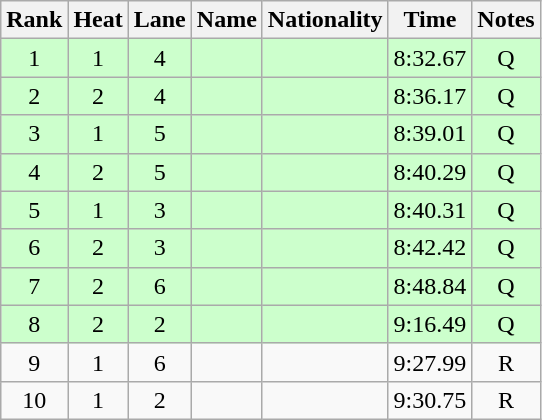<table class="wikitable sortable" style="text-align:center">
<tr>
<th>Rank</th>
<th>Heat</th>
<th>Lane</th>
<th>Name</th>
<th>Nationality</th>
<th>Time</th>
<th>Notes</th>
</tr>
<tr bgcolor=ccffcc>
<td>1</td>
<td>1</td>
<td>4</td>
<td align="left"></td>
<td align="left"></td>
<td>8:32.67</td>
<td>Q</td>
</tr>
<tr bgcolor=ccffcc>
<td>2</td>
<td>2</td>
<td>4</td>
<td align="left"></td>
<td align="left"></td>
<td>8:36.17</td>
<td>Q</td>
</tr>
<tr bgcolor=ccffcc>
<td>3</td>
<td>1</td>
<td>5</td>
<td align="left"></td>
<td align="left"></td>
<td>8:39.01</td>
<td>Q</td>
</tr>
<tr bgcolor=ccffcc>
<td>4</td>
<td>2</td>
<td>5</td>
<td align="left"></td>
<td align="left"></td>
<td>8:40.29</td>
<td>Q</td>
</tr>
<tr bgcolor=ccffcc>
<td>5</td>
<td>1</td>
<td>3</td>
<td align="left"></td>
<td align="left"></td>
<td>8:40.31</td>
<td>Q</td>
</tr>
<tr bgcolor=ccffcc>
<td>6</td>
<td>2</td>
<td>3</td>
<td align="left"></td>
<td align="left"></td>
<td>8:42.42</td>
<td>Q</td>
</tr>
<tr bgcolor=ccffcc>
<td>7</td>
<td>2</td>
<td>6</td>
<td align="left"></td>
<td align="left"></td>
<td>8:48.84</td>
<td>Q</td>
</tr>
<tr bgcolor=ccffcc>
<td>8</td>
<td>2</td>
<td>2</td>
<td align="left"></td>
<td align="left"></td>
<td>9:16.49</td>
<td>Q</td>
</tr>
<tr>
<td>9</td>
<td>1</td>
<td>6</td>
<td align="left"></td>
<td align="left"></td>
<td>9:27.99</td>
<td>R</td>
</tr>
<tr>
<td>10</td>
<td>1</td>
<td>2</td>
<td align="left"></td>
<td align="left"></td>
<td>9:30.75</td>
<td>R</td>
</tr>
</table>
